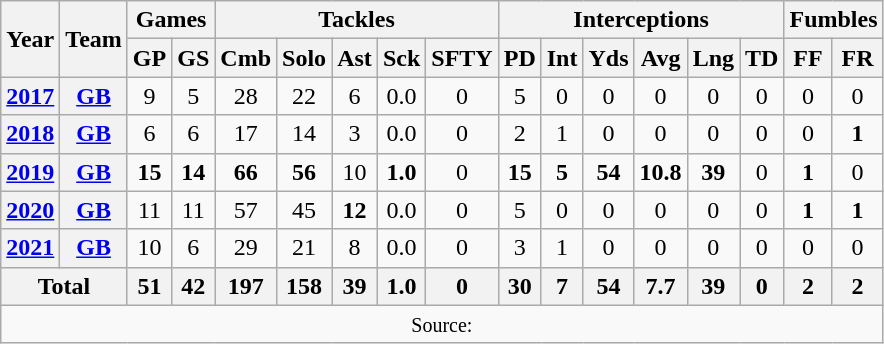<table class="wikitable" style="text-align: center;">
<tr>
<th rowspan="2">Year</th>
<th rowspan="2">Team</th>
<th colspan="2">Games</th>
<th colspan="5">Tackles</th>
<th colspan="6">Interceptions</th>
<th colspan="2">Fumbles</th>
</tr>
<tr>
<th>GP</th>
<th>GS</th>
<th>Cmb</th>
<th>Solo</th>
<th>Ast</th>
<th>Sck</th>
<th>SFTY</th>
<th>PD</th>
<th>Int</th>
<th>Yds</th>
<th>Avg</th>
<th>Lng</th>
<th>TD</th>
<th>FF</th>
<th>FR</th>
</tr>
<tr>
<th><a href='#'>2017</a></th>
<th><a href='#'>GB</a></th>
<td>9</td>
<td>5</td>
<td>28</td>
<td>22</td>
<td>6</td>
<td>0.0</td>
<td>0</td>
<td>5</td>
<td>0</td>
<td>0</td>
<td>0</td>
<td>0</td>
<td>0</td>
<td>0</td>
<td>0</td>
</tr>
<tr>
<th><a href='#'>2018</a></th>
<th><a href='#'>GB</a></th>
<td>6</td>
<td>6</td>
<td>17</td>
<td>14</td>
<td>3</td>
<td>0.0</td>
<td>0</td>
<td>2</td>
<td>1</td>
<td>0</td>
<td>0</td>
<td>0</td>
<td>0</td>
<td>0</td>
<td><strong>1</strong></td>
</tr>
<tr>
<th><a href='#'>2019</a></th>
<th><a href='#'>GB</a></th>
<td><strong>15</strong></td>
<td><strong>14</strong></td>
<td><strong>66</strong></td>
<td><strong>56</strong></td>
<td>10</td>
<td><strong>1.0</strong></td>
<td>0</td>
<td><strong>15</strong></td>
<td><strong>5</strong></td>
<td><strong>54</strong></td>
<td><strong>10.8</strong></td>
<td><strong>39</strong></td>
<td>0</td>
<td><strong>1</strong></td>
<td>0</td>
</tr>
<tr>
<th><a href='#'>2020</a></th>
<th><a href='#'>GB</a></th>
<td>11</td>
<td>11</td>
<td>57</td>
<td>45</td>
<td><strong>12</strong></td>
<td>0.0</td>
<td>0</td>
<td>5</td>
<td>0</td>
<td>0</td>
<td>0</td>
<td>0</td>
<td>0</td>
<td><strong>1</strong></td>
<td><strong>1</strong></td>
</tr>
<tr>
<th><a href='#'>2021</a></th>
<th><a href='#'>GB</a></th>
<td>10</td>
<td>6</td>
<td>29</td>
<td>21</td>
<td>8</td>
<td>0.0</td>
<td>0</td>
<td>3</td>
<td>1</td>
<td>0</td>
<td>0</td>
<td>0</td>
<td>0</td>
<td>0</td>
<td>0</td>
</tr>
<tr>
<th colspan="2">Total</th>
<th>51</th>
<th>42</th>
<th>197</th>
<th>158</th>
<th>39</th>
<th>1.0</th>
<th>0</th>
<th>30</th>
<th>7</th>
<th>54</th>
<th>7.7</th>
<th>39</th>
<th>0</th>
<th>2</th>
<th>2</th>
</tr>
<tr>
<td colspan="17"><small>Source: </small></td>
</tr>
</table>
